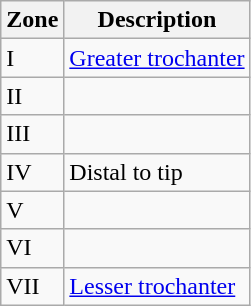<table class="wikitable">
<tr>
<th>Zone</th>
<th>Description</th>
</tr>
<tr>
<td>I</td>
<td><a href='#'>Greater trochanter</a></td>
</tr>
<tr>
<td>II</td>
<td></td>
</tr>
<tr>
<td>III</td>
<td></td>
</tr>
<tr>
<td>IV</td>
<td>Distal to tip</td>
</tr>
<tr>
<td>V</td>
<td></td>
</tr>
<tr>
<td>VI</td>
<td></td>
</tr>
<tr>
<td>VII</td>
<td><a href='#'>Lesser trochanter</a></td>
</tr>
</table>
